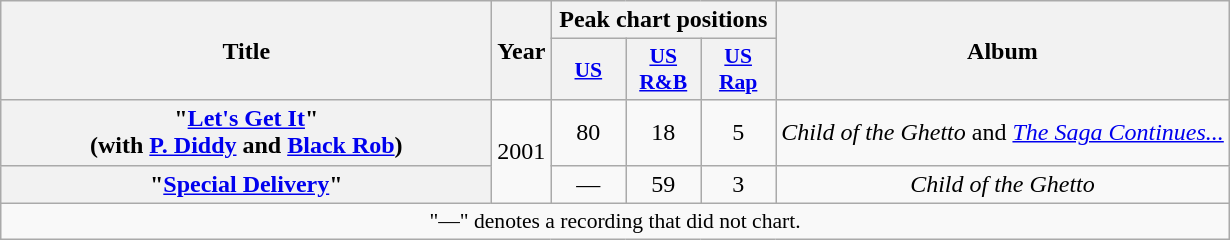<table class="wikitable plainrowheaders" style="text-align:center;">
<tr>
<th scope="col" rowspan="2" style="width:20em;">Title</th>
<th scope="col" rowspan="2">Year</th>
<th scope="col" colspan="3">Peak chart positions</th>
<th scope="col" rowspan="2">Album</th>
</tr>
<tr>
<th scope="col" style="width:3em;font-size:90%;"><a href='#'>US</a><br></th>
<th scope="col" style="width:3em;font-size:90%;"><a href='#'>US<br>R&B</a><br></th>
<th scope="col" style="width:3em;font-size:90%;"><a href='#'>US<br>Rap</a><br></th>
</tr>
<tr>
<th scope="row">"<a href='#'>Let's Get It</a>"<br><span>(with <a href='#'>P. Diddy</a> and <a href='#'>Black Rob</a>)</span></th>
<td rowspan="2">2001</td>
<td>80</td>
<td>18</td>
<td>5</td>
<td><em>Child of the Ghetto</em> and <em><a href='#'>The Saga Continues...</a></em></td>
</tr>
<tr>
<th scope="row">"<a href='#'>Special Delivery</a>"</th>
<td>—</td>
<td>59</td>
<td>3</td>
<td><em>Child of the Ghetto</em></td>
</tr>
<tr>
<td colspan="14" style="font-size:90%">"—" denotes a recording that did not chart.</td>
</tr>
</table>
